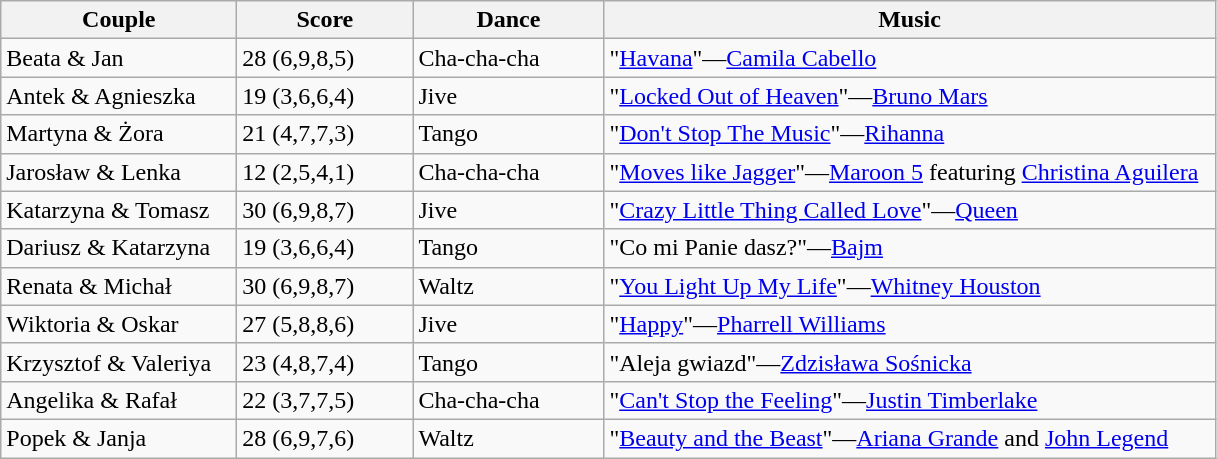<table class="wikitable">
<tr>
<th style="width:150px;">Couple</th>
<th style="width:110px;">Score</th>
<th style="width:120px;">Dance</th>
<th style="width:400px;">Music</th>
</tr>
<tr>
<td>Beata & Jan</td>
<td>28 (6,9,8,5)</td>
<td>Cha-cha-cha</td>
<td>"<a href='#'>Havana</a>"—<a href='#'>Camila Cabello</a></td>
</tr>
<tr>
<td>Antek & Agnieszka</td>
<td>19 (3,6,6,4)</td>
<td>Jive</td>
<td>"<a href='#'>Locked Out of Heaven</a>"—<a href='#'>Bruno Mars</a></td>
</tr>
<tr>
<td>Martyna & Żora</td>
<td>21 (4,7,7,3)</td>
<td>Tango</td>
<td>"<a href='#'>Don't Stop The Music</a>"—<a href='#'>Rihanna</a></td>
</tr>
<tr>
<td>Jarosław & Lenka</td>
<td>12 (2,5,4,1)</td>
<td>Cha-cha-cha</td>
<td>"<a href='#'>Moves like Jagger</a>"—<a href='#'>Maroon 5</a> featuring <a href='#'>Christina Aguilera</a></td>
</tr>
<tr>
<td>Katarzyna & Tomasz</td>
<td>30 (6,9,8,7)</td>
<td>Jive</td>
<td>"<a href='#'>Crazy Little Thing Called Love</a>"—<a href='#'>Queen</a></td>
</tr>
<tr>
<td>Dariusz & Katarzyna</td>
<td>19 (3,6,6,4)</td>
<td>Tango</td>
<td>"Co mi Panie dasz?"—<a href='#'>Bajm</a></td>
</tr>
<tr>
<td>Renata & Michał</td>
<td>30 (6,9,8,7)</td>
<td>Waltz</td>
<td>"<a href='#'>You Light Up My Life</a>"—<a href='#'>Whitney Houston</a></td>
</tr>
<tr>
<td>Wiktoria & Oskar</td>
<td>27 (5,8,8,6)</td>
<td>Jive</td>
<td>"<a href='#'>Happy</a>"—<a href='#'>Pharrell Williams</a></td>
</tr>
<tr>
<td>Krzysztof & Valeriya</td>
<td>23 (4,8,7,4)</td>
<td>Tango</td>
<td>"Aleja gwiazd"—<a href='#'>Zdzisława Sośnicka</a></td>
</tr>
<tr>
<td>Angelika & Rafał</td>
<td>22 (3,7,7,5)</td>
<td>Cha-cha-cha</td>
<td>"<a href='#'>Can't Stop the Feeling</a>"—<a href='#'>Justin Timberlake</a></td>
</tr>
<tr>
<td>Popek & Janja</td>
<td>28 (6,9,7,6)</td>
<td>Waltz</td>
<td>"<a href='#'>Beauty and the Beast</a>"—<a href='#'>Ariana Grande</a> and <a href='#'>John Legend</a></td>
</tr>
</table>
